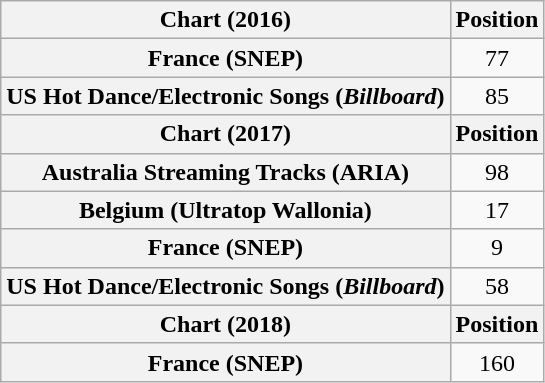<table class="wikitable plainrowheaders" style="text-align:center">
<tr>
<th scope="col">Chart (2016)</th>
<th scope="col">Position</th>
</tr>
<tr>
<th scope="row">France (SNEP)</th>
<td>77</td>
</tr>
<tr>
<th scope="row">US Hot Dance/Electronic Songs (<em>Billboard</em>)</th>
<td>85</td>
</tr>
<tr>
<th scope="col">Chart (2017)</th>
<th scope="col">Position</th>
</tr>
<tr>
<th scope="row">Australia Streaming Tracks (ARIA)</th>
<td>98</td>
</tr>
<tr>
<th scope="row">Belgium (Ultratop Wallonia)</th>
<td>17</td>
</tr>
<tr>
<th scope="row">France (SNEP)</th>
<td>9</td>
</tr>
<tr>
<th scope="row">US Hot Dance/Electronic Songs (<em>Billboard</em>)</th>
<td>58</td>
</tr>
<tr>
<th scope="col">Chart (2018)</th>
<th scope="col">Position</th>
</tr>
<tr>
<th scope="row">France (SNEP)</th>
<td>160</td>
</tr>
</table>
